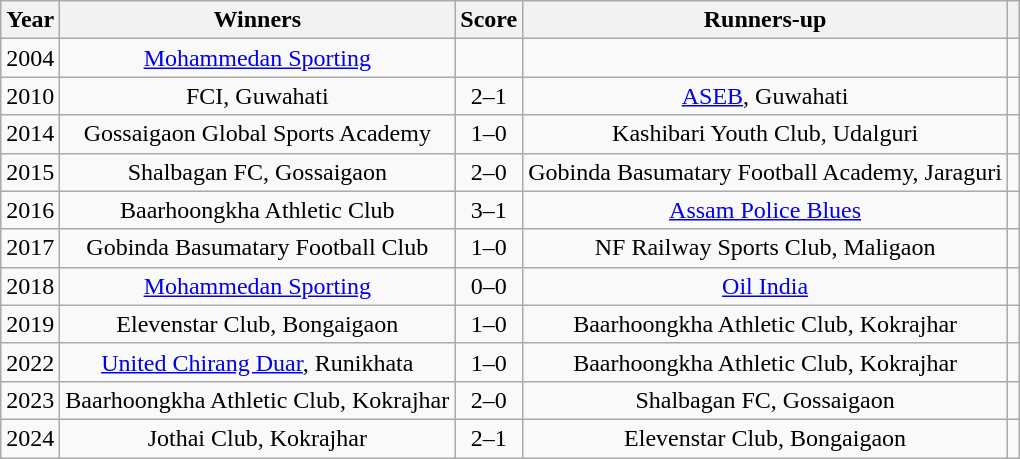<table class="wikitable" style="text-align:center;">
<tr>
<th scope="col">Year</th>
<th scope="col">Winners</th>
<th scope="col">Score</th>
<th scope="col">Runners-up</th>
<th scope="col"></th>
</tr>
<tr>
<td>2004</td>
<td><a href='#'>Mohammedan Sporting</a></td>
<td></td>
<td></td>
<td></td>
</tr>
<tr>
<td>2010</td>
<td>FCI, Guwahati</td>
<td>2–1</td>
<td><a href='#'>ASEB</a>, Guwahati</td>
<td></td>
</tr>
<tr>
<td>2014</td>
<td>Gossaigaon Global Sports Academy</td>
<td>1–0</td>
<td>Kashibari Youth Club, Udalguri</td>
<td></td>
</tr>
<tr>
<td>2015</td>
<td>Shalbagan FC, Gossaigaon</td>
<td>2–0</td>
<td>Gobinda Basumatary Football Academy, Jaraguri</td>
<td></td>
</tr>
<tr>
<td>2016</td>
<td>Baarhoongkha Athletic Club</td>
<td>3–1</td>
<td><a href='#'>Assam Police Blues</a></td>
<td></td>
</tr>
<tr>
<td>2017</td>
<td>Gobinda Basumatary Football Club</td>
<td>1–0</td>
<td>NF Railway Sports Club, Maligaon</td>
<td></td>
</tr>
<tr>
<td>2018</td>
<td><a href='#'>Mohammedan Sporting</a></td>
<td>0–0 </td>
<td><a href='#'>Oil India</a></td>
<td></td>
</tr>
<tr>
<td>2019</td>
<td>Elevenstar Club, Bongaigaon</td>
<td>1–0</td>
<td>Baarhoongkha Athletic Club, Kokrajhar</td>
<td></td>
</tr>
<tr>
<td>2022</td>
<td><a href='#'>United Chirang Duar</a>, Runikhata</td>
<td>1–0</td>
<td>Baarhoongkha Athletic Club, Kokrajhar</td>
<td></td>
</tr>
<tr>
<td>2023</td>
<td>Baarhoongkha Athletic Club, Kokrajhar</td>
<td>2–0</td>
<td>Shalbagan FC, Gossaigaon</td>
<td></td>
</tr>
<tr>
<td>2024</td>
<td>Jothai Club, Kokrajhar</td>
<td>2–1</td>
<td>Elevenstar Club, Bongaigaon</td>
<td></td>
</tr>
</table>
